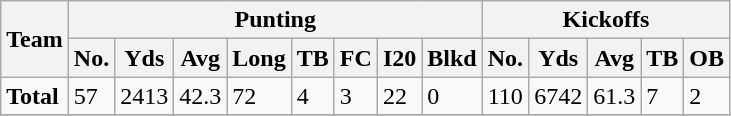<table class="wikitable" style="white-space:nowrap;">
<tr>
<th rowspan="2">Team</th>
<th colspan="8">Punting</th>
<th colspan="5">Kickoffs</th>
</tr>
<tr>
<th>No.</th>
<th>Yds</th>
<th>Avg</th>
<th>Long</th>
<th>TB</th>
<th>FC</th>
<th>I20</th>
<th>Blkd</th>
<th>No.</th>
<th>Yds</th>
<th>Avg</th>
<th>TB</th>
<th>OB</th>
</tr>
<tr>
<td><strong>Total</strong></td>
<td>57</td>
<td>2413</td>
<td>42.3</td>
<td>72</td>
<td>4</td>
<td>3</td>
<td>22</td>
<td>0</td>
<td>110</td>
<td>6742</td>
<td>61.3</td>
<td>7</td>
<td>2</td>
</tr>
<tr>
</tr>
</table>
